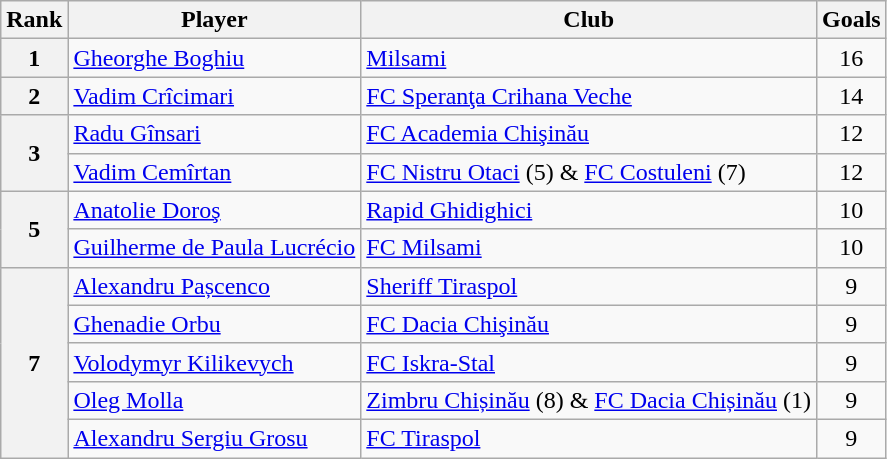<table class="wikitable">
<tr>
<th>Rank</th>
<th>Player</th>
<th>Club</th>
<th>Goals</th>
</tr>
<tr>
<th rowspan=1 align=center>1</th>
<td> <a href='#'>Gheorghe Boghiu</a></td>
<td><a href='#'>Milsami</a></td>
<td align=center>16</td>
</tr>
<tr>
<th rowspan=1 align=center>2</th>
<td> <a href='#'>Vadim Crîcimari</a></td>
<td><a href='#'>FC Speranţa Crihana Veche</a></td>
<td align=center>14</td>
</tr>
<tr>
<th rowspan=2 align=center>3</th>
<td> <a href='#'>Radu Gînsari</a></td>
<td><a href='#'>FC Academia Chişinău</a></td>
<td align=center>12</td>
</tr>
<tr>
<td> <a href='#'>Vadim Cemîrtan</a></td>
<td><a href='#'>FC Nistru Otaci</a> (5) & <a href='#'>FC Costuleni</a> (7)</td>
<td align=center>12</td>
</tr>
<tr>
<th rowspan=2 align=center>5</th>
<td> <a href='#'>Anatolie Doroş</a></td>
<td><a href='#'>Rapid Ghidighici</a></td>
<td align=center>10</td>
</tr>
<tr>
<td> <a href='#'>Guilherme de Paula Lucrécio</a></td>
<td><a href='#'>FC Milsami</a></td>
<td align=center>10</td>
</tr>
<tr>
<th rowspan=5 align=center>7</th>
<td> <a href='#'>Alexandru Pașcenco</a></td>
<td><a href='#'>Sheriff Tiraspol</a></td>
<td align=center>9</td>
</tr>
<tr>
<td> <a href='#'>Ghenadie Orbu</a></td>
<td><a href='#'>FC Dacia Chişinău</a></td>
<td align=center>9</td>
</tr>
<tr>
<td> <a href='#'>Volodymyr Kilikevych</a></td>
<td><a href='#'>FC Iskra-Stal</a></td>
<td align=center>9</td>
</tr>
<tr>
<td> <a href='#'>Oleg Molla</a></td>
<td><a href='#'>Zimbru Chișinău</a> (8) & <a href='#'>FC Dacia Chișinău</a> (1)</td>
<td align=center>9</td>
</tr>
<tr>
<td> <a href='#'>Alexandru Sergiu Grosu</a></td>
<td><a href='#'>FC Tiraspol</a></td>
<td align=center>9</td>
</tr>
</table>
